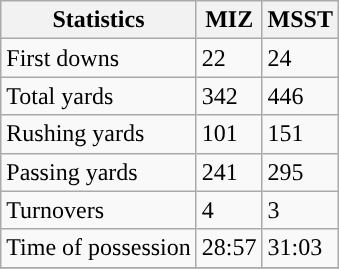<table class="wikitable" style="float: left;">
<tr>
<th>Statistics</th>
<th>MIZ</th>
<th>MSST</th>
</tr>
<tr>
<td>First downs</td>
<td>22</td>
<td>24</td>
</tr>
<tr>
<td>Total yards</td>
<td>342</td>
<td>446</td>
</tr>
<tr>
<td>Rushing yards</td>
<td>101</td>
<td>151</td>
</tr>
<tr>
<td>Passing yards</td>
<td>241</td>
<td>295</td>
</tr>
<tr>
<td>Turnovers</td>
<td>4</td>
<td>3</td>
</tr>
<tr>
<td>Time of possession</td>
<td>28:57</td>
<td>31:03</td>
</tr>
<tr>
</tr>
</table>
